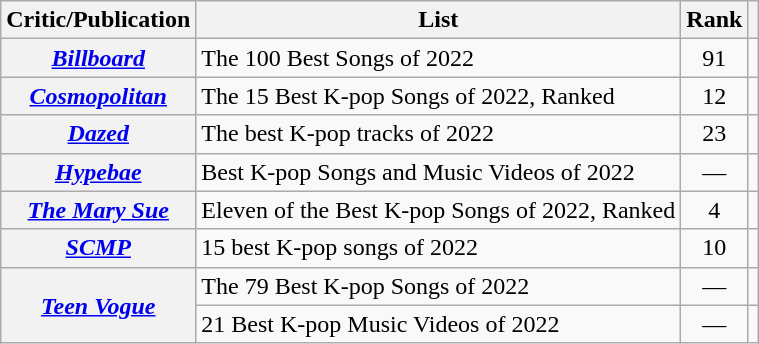<table class="wikitable plainrowheaders sortable">
<tr>
<th>Critic/Publication</th>
<th scope="col" class="unsortable">List</th>
<th data-sort-type="number">Rank</th>
<th scope="col" class="unsortable"></th>
</tr>
<tr>
<th scope="row"><em><a href='#'>Billboard</a></em></th>
<td>The 100 Best Songs of 2022</td>
<td style="text-align:center">91</td>
<td style="text-align:center"></td>
</tr>
<tr>
<th scope="row"><em><a href='#'>Cosmopolitan</a></em></th>
<td>The 15 Best K-pop Songs of 2022, Ranked</td>
<td style="text-align:center">12</td>
<td style="text-align:center"></td>
</tr>
<tr>
<th scope="row"><em><a href='#'>Dazed</a></em></th>
<td>The best K-pop tracks of 2022</td>
<td style="text-align:center">23</td>
<td style="text-align:center"></td>
</tr>
<tr>
<th scope="row"><em><a href='#'>Hypebae</a></em></th>
<td>Best K-pop Songs and Music Videos of 2022</td>
<td style="text-align:center">—</td>
<td style="text-align:center"></td>
</tr>
<tr>
<th scope="row"><em><a href='#'>The Mary Sue</a></em></th>
<td>Eleven of the Best K-pop Songs of 2022, Ranked</td>
<td style="text-align:center">4</td>
<td style="text-align:center"></td>
</tr>
<tr>
<th scope="row"><em><a href='#'>SCMP</a></em></th>
<td>15 best K-pop songs of 2022</td>
<td style="text-align:center">10</td>
<td style="text-align:center"></td>
</tr>
<tr>
<th scope="row" rowspan="2"><em><a href='#'>Teen Vogue</a></em></th>
<td>The 79 Best K-pop Songs of 2022</td>
<td style="text-align:center">—</td>
<td style="text-align:center"></td>
</tr>
<tr>
<td>21 Best K-pop Music Videos of 2022</td>
<td style="text-align:center">—</td>
<td style="text-align:center"></td>
</tr>
</table>
